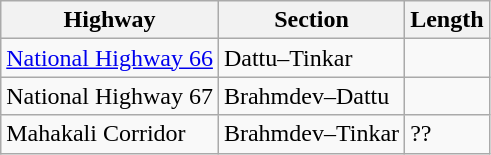<table class="wikitable">
<tr>
<th>Highway</th>
<th>Section</th>
<th>Length</th>
</tr>
<tr>
<td><a href='#'>National Highway 66</a></td>
<td>Dattu–Tinkar</td>
<td></td>
</tr>
<tr>
<td>National Highway 67</td>
<td>Brahmdev–Dattu</td>
<td></td>
</tr>
<tr>
<td>Mahakali Corridor</td>
<td>Brahmdev–Tinkar</td>
<td>??</td>
</tr>
</table>
